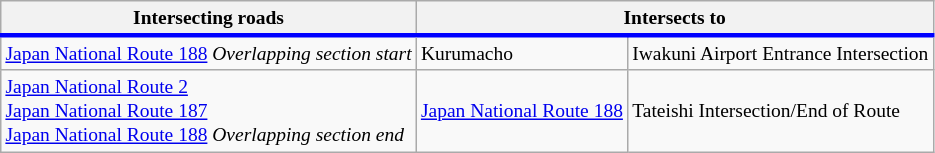<table class="wikitable" style="font-size:small">
<tr>
<th style="border-bottom:3px solid blue">Intersecting roads</th>
<th style="border-bottom:3px solid blue" colspan="2">Intersects to</th>
</tr>
<tr>
<td><a href='#'>Japan National Route 188</a> <em>Overlapping section start</em></td>
<td>Kurumacho</td>
<td>Iwakuni Airport Entrance Intersection</td>
</tr>
<tr>
<td><a href='#'>Japan National Route 2</a><br><a href='#'>Japan National Route 187</a><br><a href='#'>Japan National Route 188</a> <em>Overlapping section end</em></td>
<td><a href='#'>Japan National Route 188</a></td>
<td>Tateishi Intersection/End of Route</td>
</tr>
</table>
